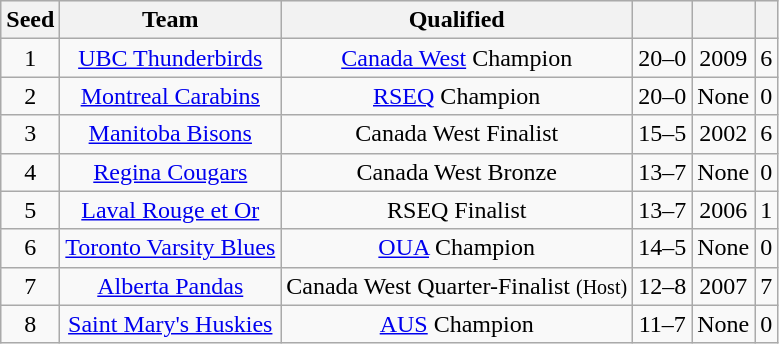<table class="wikitable sortable" style="text-align: center;">
<tr bgcolor="#efefef" align=center>
<th align=left>Seed</th>
<th align=left>Team</th>
<th align=left>Qualified</th>
<th align=left></th>
<th align=left></th>
<th align=left></th>
</tr>
<tr align=center>
<td>1</td>
<td><a href='#'>UBC Thunderbirds</a></td>
<td><a href='#'>Canada West</a> Champion</td>
<td>20–0</td>
<td>2009</td>
<td>6</td>
</tr>
<tr align=center>
<td>2</td>
<td><a href='#'>Montreal Carabins</a></td>
<td><a href='#'>RSEQ</a> Champion</td>
<td>20–0</td>
<td>None</td>
<td>0</td>
</tr>
<tr align=center>
<td>3</td>
<td><a href='#'>Manitoba Bisons</a></td>
<td>Canada West Finalist</td>
<td>15–5</td>
<td>2002</td>
<td>6</td>
</tr>
<tr align=center>
<td>4</td>
<td><a href='#'>Regina Cougars</a></td>
<td>Canada West Bronze</td>
<td>13–7</td>
<td>None</td>
<td>0</td>
</tr>
<tr align=center>
<td>5</td>
<td><a href='#'>Laval Rouge et Or</a></td>
<td>RSEQ Finalist</td>
<td>13–7</td>
<td>2006</td>
<td>1</td>
</tr>
<tr align=center>
<td>6</td>
<td><a href='#'>Toronto Varsity Blues</a></td>
<td><a href='#'>OUA</a> Champion</td>
<td>14–5</td>
<td>None</td>
<td>0</td>
</tr>
<tr align=center>
<td>7</td>
<td><a href='#'>Alberta Pandas</a></td>
<td>Canada West Quarter-Finalist <small>(Host)</small></td>
<td>12–8</td>
<td>2007</td>
<td>7</td>
</tr>
<tr align=center>
<td>8</td>
<td><a href='#'>Saint Mary's Huskies</a></td>
<td><a href='#'>AUS</a> Champion</td>
<td>11–7</td>
<td>None</td>
<td>0</td>
</tr>
</table>
